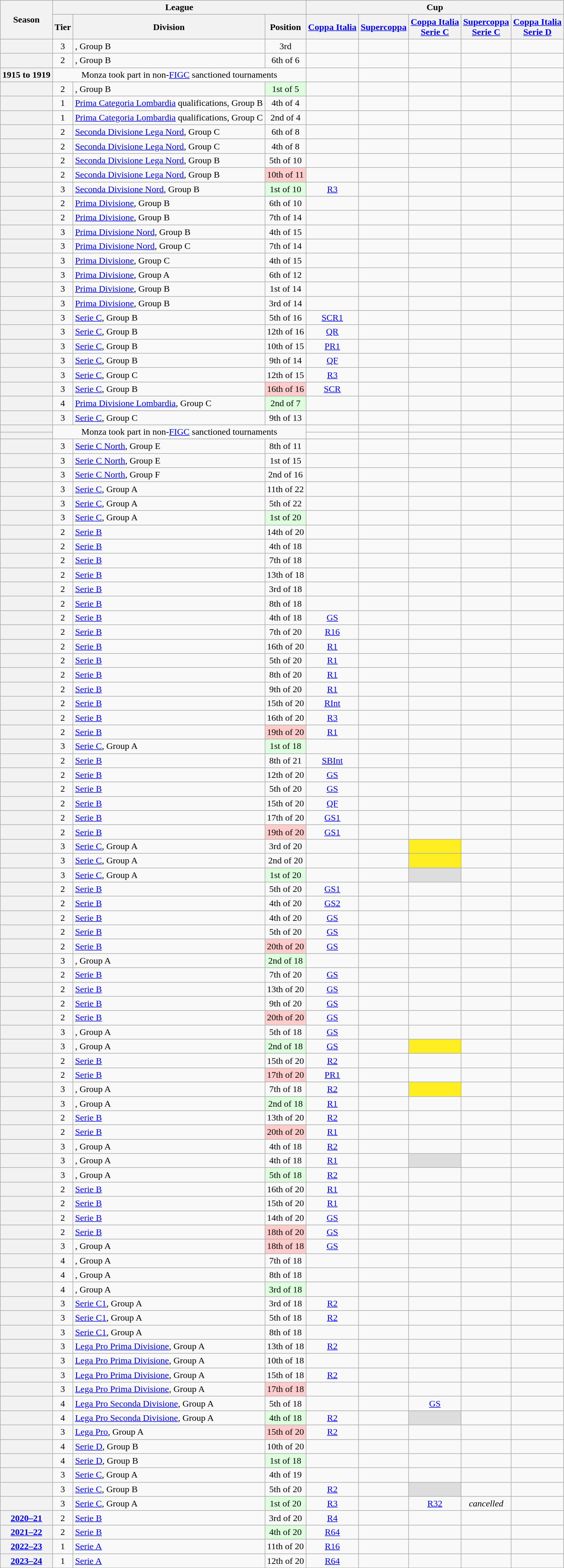<table class="wikitable plainrowheaders" style="text-align: center">
<tr>
<th rowspan="2" scope="col">Season</th>
<th colspan="3">League</th>
<th colspan="5">Cup</th>
</tr>
<tr>
<th scope="col">Tier</th>
<th scope="col">Division</th>
<th scope="col" data-sort-type="number">Position</th>
<th scope="col"><a href='#'>Coppa Italia</a></th>
<th scope="col"><a href='#'>Supercoppa</a></th>
<th scope="col"><a href='#'>Coppa Italia<br>Serie C</a></th>
<th scope="col"><a href='#'>Supercoppa<br>Serie C</a></th>
<th scope="col"><a href='#'>Coppa Italia<br>Serie D</a></th>
</tr>
<tr>
<th scope="row"></th>
<td>3</td>
<td style="text-align:left">, Group B</td>
<td>3rd</td>
<td></td>
<td></td>
<td></td>
<td></td>
<td></td>
</tr>
<tr>
<th scope="row"></th>
<td>2</td>
<td style="text-align:left">, Group B</td>
<td>6th of 6</td>
<td></td>
<td></td>
<td></td>
<td></td>
<td></td>
</tr>
<tr>
<th scope="row">1915 to 1919</th>
<td colspan="3">Monza took part in non-<a href='#'>FIGC</a> sanctioned tournaments</td>
<td></td>
<td></td>
<td></td>
<td></td>
<td></td>
</tr>
<tr>
<th scope="row"></th>
<td>2</td>
<td style="text-align:left">, Group B</td>
<td style="background-color:#DFD">1st of 5</td>
<td></td>
<td></td>
<td></td>
<td></td>
<td></td>
</tr>
<tr>
<th scope="row"></th>
<td>1</td>
<td style="text-align:left"><a href='#'>Prima Categoria Lombardia</a> qualifications, Group B</td>
<td>4th of 4</td>
<td></td>
<td></td>
<td></td>
<td></td>
<td></td>
</tr>
<tr>
<th scope="row"></th>
<td>1</td>
<td style="text-align:left"><a href='#'>Prima Categoria Lombardia</a> qualifications, Group C</td>
<td>2nd of 4</td>
<td></td>
<td></td>
<td></td>
<td></td>
<td></td>
</tr>
<tr>
<th scope="row"></th>
<td>2</td>
<td style="text-align:left"><a href='#'>Seconda Divisione Lega Nord</a>, Group C</td>
<td>6th of 8</td>
<td></td>
<td></td>
<td></td>
<td></td>
<td></td>
</tr>
<tr>
<th scope="row"></th>
<td>2</td>
<td style="text-align:left"><a href='#'>Seconda Divisione Lega Nord</a>, Group C</td>
<td>4th of 8</td>
<td></td>
<td></td>
<td></td>
<td></td>
<td></td>
</tr>
<tr>
<th scope="row"></th>
<td>2</td>
<td style="text-align:left"><a href='#'>Seconda Divisione Lega Nord</a>, Group B</td>
<td>5th of 10</td>
<td></td>
<td></td>
<td></td>
<td></td>
<td></td>
</tr>
<tr>
<th scope="row"></th>
<td>2</td>
<td style="text-align:left"><a href='#'>Seconda Divisione Lega Nord</a>, Group B</td>
<td style="background-color:#FCC">10th of 11</td>
<td></td>
<td></td>
<td></td>
<td></td>
<td></td>
</tr>
<tr>
<th scope="row"></th>
<td>3</td>
<td style="text-align:left"><a href='#'>Seconda Divisione Nord</a>, Group B</td>
<td style="background-color:#DFD">1st of 10</td>
<td><a href='#'>R3</a></td>
<td></td>
<td></td>
<td></td>
<td></td>
</tr>
<tr>
<th scope="row"></th>
<td>2</td>
<td style="text-align:left"><a href='#'>Prima Divisione</a>, Group B</td>
<td>6th of 10</td>
<td></td>
<td></td>
<td></td>
<td></td>
<td></td>
</tr>
<tr>
<th scope="row"></th>
<td>2</td>
<td style="text-align:left"><a href='#'>Prima Divisione</a>, Group B</td>
<td>7th of 14</td>
<td></td>
<td></td>
<td></td>
<td></td>
<td></td>
</tr>
<tr>
<th scope="row"></th>
<td>3</td>
<td style="text-align:left"><a href='#'>Prima Divisione Nord</a>, Group B</td>
<td>4th of 15</td>
<td></td>
<td></td>
<td></td>
<td></td>
<td></td>
</tr>
<tr>
<th scope="row"></th>
<td>3</td>
<td style="text-align:left"><a href='#'>Prima Divisione Nord</a>, Group C</td>
<td>7th of 14</td>
<td></td>
<td></td>
<td></td>
<td></td>
<td></td>
</tr>
<tr>
<th scope="row"></th>
<td>3</td>
<td style="text-align:left"><a href='#'>Prima Divisione</a>, Group C</td>
<td>4th of 15</td>
<td></td>
<td></td>
<td></td>
<td></td>
<td></td>
</tr>
<tr>
<th scope="row"></th>
<td>3</td>
<td style="text-align:left"><a href='#'>Prima Divisione</a>, Group A</td>
<td>6th of 12</td>
<td></td>
<td></td>
<td></td>
<td></td>
<td></td>
</tr>
<tr>
<th scope="row"></th>
<td>3</td>
<td style="text-align:left"><a href='#'>Prima Divisione</a>, Group B</td>
<td>1st of 14</td>
<td></td>
<td></td>
<td></td>
<td></td>
<td></td>
</tr>
<tr>
<th scope="row"></th>
<td>3</td>
<td style="text-align:left"><a href='#'>Prima Divisione</a>, Group B</td>
<td>3rd of 14</td>
<td></td>
<td></td>
<td></td>
<td></td>
<td></td>
</tr>
<tr>
<th scope="row"></th>
<td>3</td>
<td style="text-align:left"><a href='#'>Serie C</a>, Group B</td>
<td>5th of 16</td>
<td><a href='#'>SCR1</a></td>
<td></td>
<td></td>
<td></td>
<td></td>
</tr>
<tr>
<th scope="row"></th>
<td>3</td>
<td style="text-align:left"><a href='#'>Serie C</a>, Group B</td>
<td>12th of 16</td>
<td><a href='#'>QR</a></td>
<td></td>
<td></td>
<td></td>
<td></td>
</tr>
<tr>
<th scope="row"></th>
<td>3</td>
<td style="text-align:left"><a href='#'>Serie C</a>, Group B</td>
<td>10th of 15</td>
<td><a href='#'>PR1</a></td>
<td></td>
<td></td>
<td></td>
<td></td>
</tr>
<tr>
<th scope="row"></th>
<td>3</td>
<td style="text-align:left"><a href='#'>Serie C</a>, Group B</td>
<td>9th of 14</td>
<td><a href='#'>QF</a></td>
<td></td>
<td></td>
<td></td>
<td></td>
</tr>
<tr>
<th scope="row"></th>
<td>3</td>
<td style="text-align:left"><a href='#'>Serie C</a>, Group C</td>
<td>12th of 15</td>
<td><a href='#'>R3</a></td>
<td></td>
<td></td>
<td></td>
<td></td>
</tr>
<tr>
<th scope="row"></th>
<td>3</td>
<td style="text-align:left"><a href='#'>Serie C</a>, Group B</td>
<td style="background-color:#FCC">16th of 16</td>
<td><a href='#'>SCR</a></td>
<td></td>
<td></td>
<td></td>
<td></td>
</tr>
<tr>
<th scope="row"></th>
<td>4</td>
<td style="text-align:left"><a href='#'>Prima Divisione Lombardia</a>, Group C</td>
<td style="background-color:#DFD">2nd of 7</td>
<td></td>
<td></td>
<td></td>
<td></td>
<td></td>
</tr>
<tr>
<th scope="row"></th>
<td>3</td>
<td style="text-align:left"><a href='#'>Serie C</a>, Group C</td>
<td>9th of 13</td>
<td></td>
<td></td>
<td></td>
<td></td>
<td></td>
</tr>
<tr>
<th scope="row"></th>
<td colspan="3" rowspan="2">Monza took part in non-<a href='#'>FIGC</a> sanctioned tournaments</td>
<td></td>
<td></td>
<td></td>
<td></td>
<td></td>
</tr>
<tr>
<th scope="row"></th>
<td></td>
<td></td>
<td></td>
<td></td>
<td></td>
</tr>
<tr>
<th scope="row"></th>
<td>3</td>
<td style="text-align:left"><a href='#'>Serie C North</a>, Group E</td>
<td>8th of 11</td>
<td></td>
<td></td>
<td></td>
<td></td>
<td></td>
</tr>
<tr>
<th scope="row"></th>
<td>3</td>
<td style="text-align:left"><a href='#'>Serie C North</a>, Group E</td>
<td>1st of 15</td>
<td></td>
<td></td>
<td></td>
<td></td>
<td></td>
</tr>
<tr>
<th scope="row"></th>
<td>3</td>
<td style="text-align:left"><a href='#'>Serie C North</a>, Group F</td>
<td>2nd of 16</td>
<td></td>
<td></td>
<td></td>
<td></td>
<td></td>
</tr>
<tr>
<th scope="row"></th>
<td>3</td>
<td style="text-align:left"><a href='#'>Serie C</a>, Group A</td>
<td>11th of 22</td>
<td></td>
<td></td>
<td></td>
<td></td>
<td></td>
</tr>
<tr>
<th scope="row"></th>
<td>3</td>
<td style="text-align:left"><a href='#'>Serie C</a>, Group A</td>
<td>5th of 22</td>
<td></td>
<td></td>
<td></td>
<td></td>
<td></td>
</tr>
<tr>
<th scope="row"></th>
<td>3</td>
<td style="text-align:left"><a href='#'>Serie C</a>, Group A</td>
<td style="background-color:#DFD">1st of 20</td>
<td></td>
<td></td>
<td></td>
<td></td>
<td></td>
</tr>
<tr>
<th scope="row"></th>
<td>2</td>
<td style="text-align:left"><a href='#'>Serie B</a></td>
<td>14th of 20</td>
<td></td>
<td></td>
<td></td>
<td></td>
<td></td>
</tr>
<tr>
<th scope="row"></th>
<td>2</td>
<td style="text-align:left"><a href='#'>Serie B</a></td>
<td>4th of 18</td>
<td></td>
<td></td>
<td></td>
<td></td>
<td></td>
</tr>
<tr>
<th scope="row"></th>
<td>2</td>
<td style="text-align:left"><a href='#'>Serie B</a></td>
<td>7th of 18</td>
<td></td>
<td></td>
<td></td>
<td></td>
<td></td>
</tr>
<tr>
<th scope="row"></th>
<td>2</td>
<td style="text-align:left"><a href='#'>Serie B</a></td>
<td>13th of 18</td>
<td></td>
<td></td>
<td></td>
<td></td>
<td></td>
</tr>
<tr>
<th scope="row"></th>
<td>2</td>
<td style="text-align:left"><a href='#'>Serie B</a></td>
<td>3rd of 18</td>
<td></td>
<td></td>
<td></td>
<td></td>
<td></td>
</tr>
<tr>
<th scope="row"></th>
<td>2</td>
<td style="text-align:left"><a href='#'>Serie B</a></td>
<td>8th of 18</td>
<td></td>
<td></td>
<td></td>
<td></td>
<td></td>
</tr>
<tr>
<th scope="row"></th>
<td>2</td>
<td style="text-align:left"><a href='#'>Serie B</a></td>
<td>4th of 18</td>
<td><a href='#'>GS</a></td>
<td></td>
<td></td>
<td></td>
<td></td>
</tr>
<tr>
<th scope="row"></th>
<td>2</td>
<td style="text-align:left"><a href='#'>Serie B</a></td>
<td>7th of 20</td>
<td><a href='#'>R16</a></td>
<td></td>
<td></td>
<td></td>
<td></td>
</tr>
<tr>
<th scope="row"></th>
<td>2</td>
<td style="text-align:left"><a href='#'>Serie B</a></td>
<td>16th of 20</td>
<td><a href='#'>R1</a></td>
<td></td>
<td></td>
<td></td>
<td></td>
</tr>
<tr>
<th scope="row"></th>
<td>2</td>
<td style="text-align:left"><a href='#'>Serie B</a></td>
<td>5th of 20</td>
<td><a href='#'>R1</a></td>
<td></td>
<td></td>
<td></td>
<td></td>
</tr>
<tr>
<th scope="row"></th>
<td>2</td>
<td style="text-align:left"><a href='#'>Serie B</a></td>
<td>8th of 20</td>
<td><a href='#'>R1</a></td>
<td></td>
<td></td>
<td></td>
<td></td>
</tr>
<tr>
<th scope="row"></th>
<td>2</td>
<td style="text-align:left"><a href='#'>Serie B</a></td>
<td>9th of 20</td>
<td><a href='#'>R1</a></td>
<td></td>
<td></td>
<td></td>
<td></td>
</tr>
<tr>
<th scope="row"></th>
<td>2</td>
<td style="text-align:left"><a href='#'>Serie B</a></td>
<td>15th of 20</td>
<td><a href='#'>RInt</a></td>
<td></td>
<td></td>
<td></td>
<td></td>
</tr>
<tr>
<th scope="row"></th>
<td>2</td>
<td style="text-align:left"><a href='#'>Serie B</a></td>
<td>16th of 20</td>
<td><a href='#'>R3</a></td>
<td></td>
<td></td>
<td></td>
<td></td>
</tr>
<tr>
<th scope="row"></th>
<td>2</td>
<td style="text-align:left"><a href='#'>Serie B</a></td>
<td style="background-color:#FCC">19th of 20</td>
<td><a href='#'>R1</a></td>
<td></td>
<td></td>
<td></td>
<td></td>
</tr>
<tr>
<th scope="row"></th>
<td>3</td>
<td style="text-align:left"><a href='#'>Serie C</a>, Group A</td>
<td style="background-color:#DFD">1st of 18</td>
<td></td>
<td></td>
<td></td>
<td></td>
<td></td>
</tr>
<tr>
<th scope="row"></th>
<td>2</td>
<td style="text-align:left"><a href='#'>Serie B</a></td>
<td>8th of 21</td>
<td><a href='#'>SBInt</a></td>
<td></td>
<td></td>
<td></td>
<td></td>
</tr>
<tr>
<th scope="row"></th>
<td>2</td>
<td style="text-align:left"><a href='#'>Serie B</a></td>
<td>12th of 20</td>
<td><a href='#'>GS</a></td>
<td></td>
<td></td>
<td></td>
<td></td>
</tr>
<tr>
<th scope="row"></th>
<td>2</td>
<td style="text-align:left"><a href='#'>Serie B</a></td>
<td>5th of 20</td>
<td><a href='#'>GS</a></td>
<td></td>
<td></td>
<td></td>
<td></td>
</tr>
<tr>
<th scope="row"></th>
<td>2</td>
<td style="text-align:left"><a href='#'>Serie B</a></td>
<td>15th of 20</td>
<td><a href='#'>QF</a></td>
<td></td>
<td></td>
<td></td>
<td></td>
</tr>
<tr>
<th scope="row"></th>
<td>2</td>
<td style="text-align:left"><a href='#'>Serie B</a></td>
<td>17th of 20</td>
<td><a href='#'>GS1</a></td>
<td></td>
<td></td>
<td></td>
<td></td>
</tr>
<tr>
<th scope="row"></th>
<td>2</td>
<td style="text-align:left"><a href='#'>Serie B</a></td>
<td style="background-color:#FCC">19th of 20</td>
<td><a href='#'>GS1</a></td>
<td></td>
<td></td>
<td></td>
<td></td>
</tr>
<tr>
<th scope="row"></th>
<td>3</td>
<td style="text-align:left"><a href='#'>Serie C</a>, Group A</td>
<td>3rd of 20</td>
<td></td>
<td></td>
<td style="background-color:#FE2"><strong></strong></td>
<td></td>
<td></td>
</tr>
<tr>
<th scope="row"></th>
<td>3</td>
<td style="text-align:left"><a href='#'>Serie C</a>, Group A</td>
<td>2nd of 20</td>
<td></td>
<td></td>
<td style="background-color:#FE2"><strong></strong></td>
<td></td>
<td></td>
</tr>
<tr>
<th scope="row"></th>
<td>3</td>
<td style="text-align:left"><a href='#'>Serie C</a>, Group A</td>
<td style="background-color:#DFD">1st of 20</td>
<td></td>
<td></td>
<td style="background-color:#DDD"></td>
<td></td>
<td></td>
</tr>
<tr>
<th scope="row"></th>
<td>2</td>
<td style="text-align:left"><a href='#'>Serie B</a></td>
<td>5th of 20</td>
<td><a href='#'>GS1</a></td>
<td></td>
<td></td>
<td></td>
<td></td>
</tr>
<tr>
<th scope="row"></th>
<td>2</td>
<td style="text-align:left"><a href='#'>Serie B</a></td>
<td>4th of 20</td>
<td><a href='#'>GS2</a></td>
<td></td>
<td></td>
<td></td>
<td></td>
</tr>
<tr>
<th scope="row"></th>
<td>2</td>
<td style="text-align:left"><a href='#'>Serie B</a></td>
<td>4th of 20</td>
<td><a href='#'>GS</a></td>
<td></td>
<td></td>
<td></td>
<td></td>
</tr>
<tr>
<th scope="row"></th>
<td>2</td>
<td style="text-align:left"><a href='#'>Serie B</a></td>
<td>5th of 20</td>
<td><a href='#'>GS</a></td>
<td></td>
<td></td>
<td></td>
<td></td>
</tr>
<tr>
<th scope="row"></th>
<td>2</td>
<td style="text-align:left"><a href='#'>Serie B</a></td>
<td style="background-color:#FCC">20th of 20</td>
<td><a href='#'>GS</a></td>
<td></td>
<td></td>
<td></td>
<td></td>
</tr>
<tr>
<th scope="row"></th>
<td>3</td>
<td style="text-align:left">, Group A</td>
<td style="background-color:#DFD">2nd of 18</td>
<td></td>
<td></td>
<td></td>
<td></td>
<td></td>
</tr>
<tr>
<th scope="row"></th>
<td>2</td>
<td style="text-align:left"><a href='#'>Serie B</a></td>
<td>7th of 20</td>
<td><a href='#'>GS</a></td>
<td></td>
<td></td>
<td></td>
<td></td>
</tr>
<tr>
<th scope="row"></th>
<td>2</td>
<td style="text-align:left"><a href='#'>Serie B</a></td>
<td>13th of 20</td>
<td><a href='#'>GS</a></td>
<td></td>
<td></td>
<td></td>
<td></td>
</tr>
<tr>
<th scope="row"></th>
<td>2</td>
<td style="text-align:left"><a href='#'>Serie B</a></td>
<td>9th of 20</td>
<td><a href='#'>GS</a></td>
<td></td>
<td></td>
<td></td>
<td></td>
</tr>
<tr>
<th scope="row"></th>
<td>2</td>
<td style="text-align:left"><a href='#'>Serie B</a></td>
<td style="background-color:#FCC">20th of 20</td>
<td><a href='#'>GS</a></td>
<td></td>
<td></td>
<td></td>
<td></td>
</tr>
<tr>
<th scope="row"></th>
<td>3</td>
<td style="text-align:left">, Group A</td>
<td>5th of 18</td>
<td><a href='#'>GS</a></td>
<td></td>
<td></td>
<td></td>
<td></td>
</tr>
<tr>
<th scope="row"></th>
<td>3</td>
<td style="text-align:left">, Group A</td>
<td style="background-color:#DFD">2nd of 18</td>
<td><a href='#'>GS</a></td>
<td></td>
<td style="background-color:#FE2"><strong></strong></td>
<td></td>
<td></td>
</tr>
<tr>
<th scope="row"></th>
<td>2</td>
<td style="text-align:left"><a href='#'>Serie B</a></td>
<td>15th of 20</td>
<td><a href='#'>R2</a></td>
<td></td>
<td></td>
<td></td>
<td></td>
</tr>
<tr>
<th scope="row"></th>
<td>2</td>
<td style="text-align:left"><a href='#'>Serie B</a></td>
<td style="background-color:#FCC">17th of 20</td>
<td><a href='#'>PR1</a></td>
<td></td>
<td></td>
<td></td>
<td></td>
</tr>
<tr>
<th scope="row"></th>
<td>3</td>
<td style="text-align:left">, Group A</td>
<td>7th of 18</td>
<td><a href='#'>R2</a></td>
<td></td>
<td style="background-color:#FE2"><strong></strong></td>
<td></td>
<td></td>
</tr>
<tr>
<th scope="row"></th>
<td>3</td>
<td style="text-align:left">, Group A</td>
<td style="background-color:#DFD">2nd of 18</td>
<td><a href='#'>R1</a></td>
<td></td>
<td></td>
<td></td>
<td></td>
</tr>
<tr>
<th scope="row"></th>
<td>2</td>
<td style="text-align:left"><a href='#'>Serie B</a></td>
<td>13th of 20</td>
<td><a href='#'>R2</a></td>
<td></td>
<td></td>
<td></td>
<td></td>
</tr>
<tr>
<th scope="row"></th>
<td>2</td>
<td style="text-align:left"><a href='#'>Serie B</a></td>
<td style="background-color:#FCC">20th of 20</td>
<td><a href='#'>R1</a></td>
<td></td>
<td></td>
<td></td>
<td></td>
</tr>
<tr>
<th scope="row"></th>
<td>3</td>
<td style="text-align:left">, Group A</td>
<td>4th of 18</td>
<td><a href='#'>R2</a></td>
<td></td>
<td></td>
<td></td>
<td></td>
</tr>
<tr>
<th scope="row"></th>
<td>3</td>
<td style="text-align:left">, Group A</td>
<td>4th of 18</td>
<td><a href='#'>R1</a></td>
<td></td>
<td style="background-color:#DDD"></td>
<td></td>
<td></td>
</tr>
<tr>
<th scope="row"></th>
<td>3</td>
<td style="text-align:left">, Group A</td>
<td style="background-color:#DFD">5th of 18</td>
<td><a href='#'>R2</a></td>
<td></td>
<td></td>
<td></td>
<td></td>
</tr>
<tr>
<th scope="row"></th>
<td>2</td>
<td style="text-align:left"><a href='#'>Serie B</a></td>
<td>16th of 20</td>
<td><a href='#'>R1</a></td>
<td></td>
<td></td>
<td></td>
<td></td>
</tr>
<tr>
<th scope="row"></th>
<td>2</td>
<td style="text-align:left"><a href='#'>Serie B</a></td>
<td>15th of 20</td>
<td><a href='#'>R1</a></td>
<td></td>
<td></td>
<td></td>
<td></td>
</tr>
<tr>
<th scope="row"></th>
<td>2</td>
<td style="text-align:left"><a href='#'>Serie B</a></td>
<td>14th of 20</td>
<td><a href='#'>GS</a></td>
<td></td>
<td></td>
<td></td>
<td></td>
</tr>
<tr>
<th scope="row"></th>
<td>2</td>
<td style="text-align:left"><a href='#'>Serie B</a></td>
<td style="background-color:#FCC">18th of 20</td>
<td><a href='#'>GS</a></td>
<td></td>
<td></td>
<td></td>
<td></td>
</tr>
<tr>
<th scope="row"></th>
<td>3</td>
<td style="text-align:left">, Group A</td>
<td style="background-color:#FCC">18th of 18</td>
<td><a href='#'>GS</a></td>
<td></td>
<td></td>
<td></td>
<td></td>
</tr>
<tr>
<th scope="row"></th>
<td>4</td>
<td style="text-align:left">, Group A</td>
<td>7th of 18</td>
<td></td>
<td></td>
<td></td>
<td></td>
<td></td>
</tr>
<tr>
<th scope="row"></th>
<td>4</td>
<td style="text-align:left">, Group A</td>
<td>8th of 18</td>
<td></td>
<td></td>
<td></td>
<td></td>
<td></td>
</tr>
<tr>
<th scope="row"></th>
<td>4</td>
<td style="text-align:left">, Group A</td>
<td style="background-color:#DFD">3rd of 18</td>
<td></td>
<td></td>
<td></td>
<td></td>
<td></td>
</tr>
<tr>
<th scope="row"></th>
<td>3</td>
<td style="text-align:left"><a href='#'>Serie C1</a>, Group A</td>
<td>3rd of 18</td>
<td><a href='#'>R2</a></td>
<td></td>
<td></td>
<td></td>
<td></td>
</tr>
<tr>
<th scope="row"></th>
<td>3</td>
<td style="text-align:left"><a href='#'>Serie C1</a>, Group A</td>
<td>5th of 18</td>
<td><a href='#'>R2</a></td>
<td></td>
<td></td>
<td></td>
<td></td>
</tr>
<tr>
<th scope="row"></th>
<td>3</td>
<td style="text-align:left"><a href='#'>Serie C1</a>, Group A</td>
<td>8th of 18</td>
<td></td>
<td></td>
<td></td>
<td></td>
<td></td>
</tr>
<tr>
<th scope="row"></th>
<td>3</td>
<td style="text-align:left"><a href='#'>Lega Pro Prima Divisione</a>, Group A</td>
<td>13th of 18</td>
<td><a href='#'>R2</a></td>
<td></td>
<td></td>
<td></td>
<td></td>
</tr>
<tr>
<th scope="row"></th>
<td>3</td>
<td style="text-align:left"><a href='#'>Lega Pro Prima Divisione</a>, Group A</td>
<td>10th of 18</td>
<td></td>
<td></td>
<td></td>
<td></td>
<td></td>
</tr>
<tr>
<th scope="row"></th>
<td>3</td>
<td style="text-align:left"><a href='#'>Lega Pro Prima Divisione</a>, Group A</td>
<td>15th of 18</td>
<td><a href='#'>R2</a></td>
<td></td>
<td></td>
<td></td>
<td></td>
</tr>
<tr>
<th scope="row"></th>
<td>3</td>
<td style="text-align:left"><a href='#'>Lega Pro Prima Divisione</a>, Group A</td>
<td style="background-color:#FCC">17th of 18</td>
<td></td>
<td></td>
<td></td>
<td></td>
<td></td>
</tr>
<tr>
<th scope="row"></th>
<td>4</td>
<td style="text-align:left"><a href='#'>Lega Pro Seconda Divisione</a>, Group A</td>
<td>5th of 18</td>
<td></td>
<td></td>
<td><a href='#'>GS</a></td>
<td></td>
<td></td>
</tr>
<tr>
<th scope="row"></th>
<td>4</td>
<td style="text-align:left"><a href='#'>Lega Pro Seconda Divisione</a>, Group A</td>
<td style="background-color:#DFD">4th of 18</td>
<td><a href='#'>R2</a></td>
<td></td>
<td style="background-color:#DDD"></td>
<td></td>
<td></td>
</tr>
<tr>
<th scope="row"></th>
<td>3</td>
<td style="text-align:left"><a href='#'>Lega Pro</a>, Group A</td>
<td style="background-color:#FCC">15th of 20</td>
<td><a href='#'>R2</a></td>
<td></td>
<td></td>
<td></td>
<td></td>
</tr>
<tr>
<th scope="row"></th>
<td>4</td>
<td style="text-align:left"><a href='#'>Serie D</a>, Group B</td>
<td>10th of 20</td>
<td></td>
<td></td>
<td></td>
<td></td>
<td></td>
</tr>
<tr>
<th scope="row"></th>
<td>4</td>
<td style="text-align:left"><a href='#'>Serie D</a>, Group B</td>
<td style="background-color:#DFD">1st of 18</td>
<td></td>
<td></td>
<td></td>
<td></td>
<td></td>
</tr>
<tr>
<th scope="row"></th>
<td>3</td>
<td style="text-align:left"><a href='#'>Serie C</a>, Group A</td>
<td>4th of 19</td>
<td></td>
<td></td>
<td></td>
<td></td>
<td></td>
</tr>
<tr>
<th scope="row"></th>
<td>3</td>
<td style="text-align:left"><a href='#'>Serie C</a>, Group B</td>
<td>5th of 20</td>
<td><a href='#'>R2</a></td>
<td></td>
<td style="background-color:#DDD"></td>
<td></td>
<td></td>
</tr>
<tr>
<th scope="row"></th>
<td>3</td>
<td style="text-align:left"><a href='#'>Serie C</a>, Group A</td>
<td style="background-color:#DFD">1st of 20</td>
<td><a href='#'>R3</a></td>
<td></td>
<td><a href='#'>R32</a></td>
<td><em>cancelled</em></td>
<td></td>
</tr>
<tr>
<th scope="row"><a href='#'>2020–21</a></th>
<td>2</td>
<td style="text-align:left"><a href='#'>Serie B</a></td>
<td>3rd of 20</td>
<td><a href='#'>R4</a></td>
<td></td>
<td></td>
<td></td>
<td></td>
</tr>
<tr>
<th scope="row"><a href='#'>2021–22</a></th>
<td>2</td>
<td style="text-align:left"><a href='#'>Serie B</a></td>
<td style="background-color:#DFD">4th of 20</td>
<td><a href='#'>R64</a></td>
<td></td>
<td></td>
<td></td>
<td></td>
</tr>
<tr>
<th scope="row"><a href='#'>2022–23</a></th>
<td>1</td>
<td style="text-align:left"><a href='#'>Serie A</a></td>
<td>11th of 20</td>
<td><a href='#'>R16</a></td>
<td></td>
<td></td>
<td></td>
<td></td>
</tr>
<tr>
<th scope="row"><a href='#'>2023–24</a></th>
<td>1</td>
<td style="text-align:left"><a href='#'>Serie A</a></td>
<td>12th of 20</td>
<td><a href='#'>R64</a></td>
<td></td>
<td></td>
<td></td>
<td></td>
</tr>
</table>
